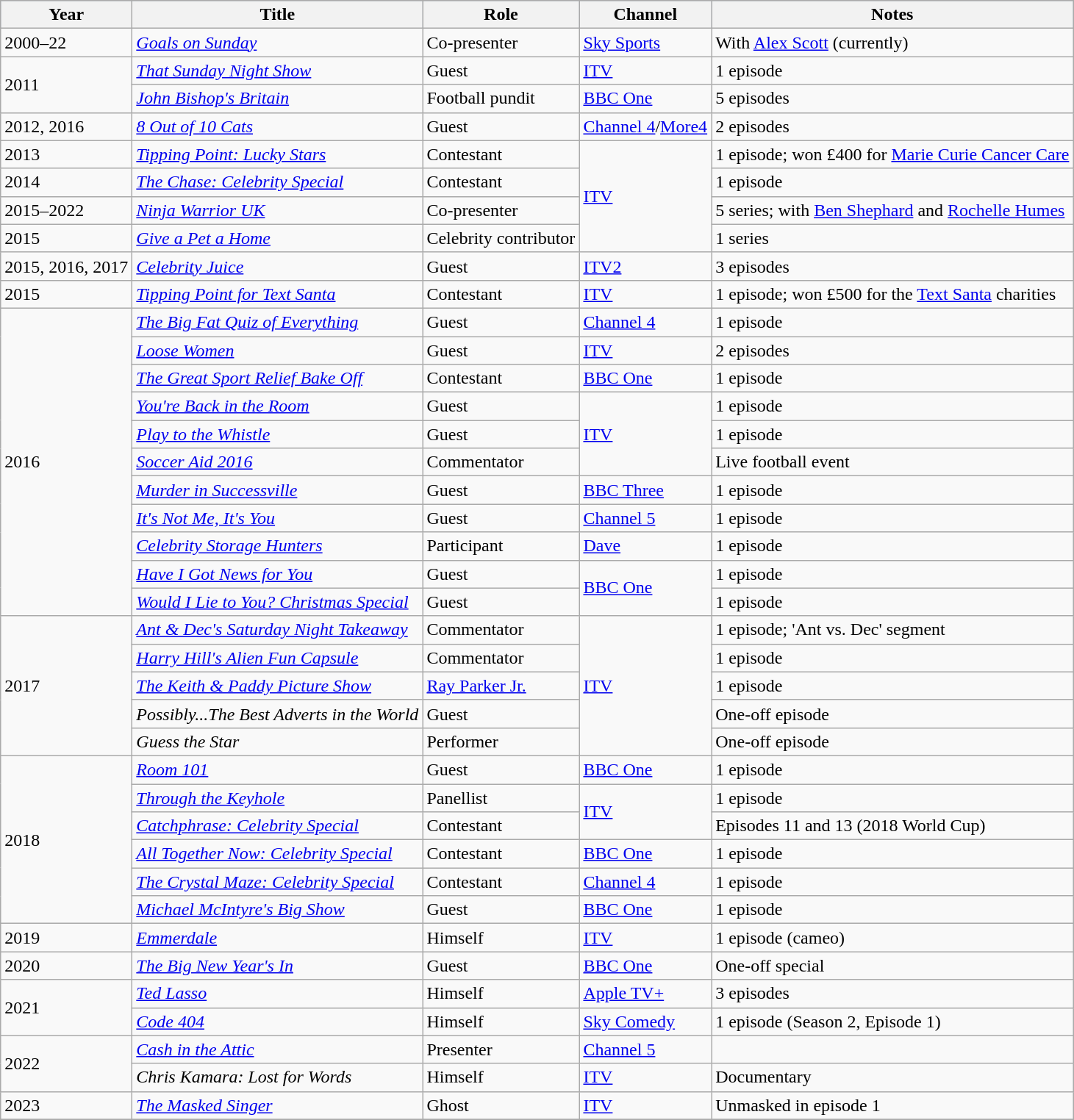<table class="wikitable">
<tr style="background:#b0c4de; text-align:center;">
<th>Year</th>
<th>Title</th>
<th>Role</th>
<th>Channel</th>
<th>Notes</th>
</tr>
<tr>
<td>2000–22</td>
<td><em><a href='#'>Goals on Sunday</a></em></td>
<td>Co-presenter</td>
<td><a href='#'>Sky Sports</a></td>
<td>With <a href='#'>Alex Scott</a> (currently)</td>
</tr>
<tr>
<td rowspan=2>2011</td>
<td><em><a href='#'>That Sunday Night Show</a></em></td>
<td>Guest</td>
<td><a href='#'>ITV</a></td>
<td>1 episode</td>
</tr>
<tr>
<td><em><a href='#'>John Bishop's Britain</a></em></td>
<td>Football pundit</td>
<td><a href='#'>BBC One</a></td>
<td>5 episodes</td>
</tr>
<tr>
<td>2012, 2016</td>
<td><em><a href='#'>8 Out of 10 Cats</a></em></td>
<td>Guest</td>
<td><a href='#'>Channel 4</a>/<a href='#'>More4</a></td>
<td>2 episodes</td>
</tr>
<tr>
<td>2013</td>
<td><em><a href='#'>Tipping Point: Lucky Stars</a></em></td>
<td>Contestant</td>
<td rowspan=4><a href='#'>ITV</a></td>
<td>1 episode; won £400 for <a href='#'>Marie Curie Cancer Care</a></td>
</tr>
<tr>
<td>2014</td>
<td><em><a href='#'>The Chase: Celebrity Special</a></em></td>
<td>Contestant</td>
<td>1 episode</td>
</tr>
<tr>
<td>2015–2022</td>
<td><em><a href='#'>Ninja Warrior UK</a></em></td>
<td>Co-presenter</td>
<td>5 series; with <a href='#'>Ben Shephard</a> and <a href='#'>Rochelle Humes</a></td>
</tr>
<tr>
<td>2015</td>
<td><em><a href='#'>Give a Pet a Home</a></em></td>
<td>Celebrity contributor</td>
<td>1 series</td>
</tr>
<tr>
<td>2015, 2016, 2017</td>
<td><em><a href='#'>Celebrity Juice</a></em></td>
<td>Guest</td>
<td><a href='#'>ITV2</a></td>
<td>3 episodes</td>
</tr>
<tr>
<td>2015</td>
<td><em><a href='#'>Tipping Point for Text Santa</a></em></td>
<td>Contestant</td>
<td><a href='#'>ITV</a></td>
<td>1 episode; won £500 for the <a href='#'>Text Santa</a> charities</td>
</tr>
<tr>
<td rowspan=11>2016</td>
<td><em><a href='#'>The Big Fat Quiz of Everything</a></em></td>
<td>Guest</td>
<td><a href='#'>Channel 4</a></td>
<td>1 episode</td>
</tr>
<tr>
<td><em><a href='#'>Loose Women</a></em></td>
<td>Guest</td>
<td><a href='#'>ITV</a></td>
<td>2 episodes</td>
</tr>
<tr>
<td><em><a href='#'>The Great Sport Relief Bake Off</a></em></td>
<td>Contestant</td>
<td><a href='#'>BBC One</a></td>
<td>1 episode</td>
</tr>
<tr>
<td><em><a href='#'>You're Back in the Room</a></em></td>
<td>Guest</td>
<td rowspan=3><a href='#'>ITV</a></td>
<td>1 episode</td>
</tr>
<tr>
<td><em><a href='#'>Play to the Whistle</a></em></td>
<td>Guest</td>
<td>1 episode</td>
</tr>
<tr>
<td><em><a href='#'>Soccer Aid 2016</a></em></td>
<td>Commentator</td>
<td>Live football event</td>
</tr>
<tr>
<td><em><a href='#'>Murder in Successville</a></em></td>
<td>Guest</td>
<td><a href='#'>BBC Three</a></td>
<td>1 episode</td>
</tr>
<tr>
<td><em><a href='#'>It's Not Me, It's You</a></em></td>
<td>Guest</td>
<td><a href='#'>Channel 5</a></td>
<td>1 episode</td>
</tr>
<tr>
<td><em><a href='#'>Celebrity Storage Hunters</a></em></td>
<td>Participant</td>
<td><a href='#'>Dave</a></td>
<td>1 episode</td>
</tr>
<tr>
<td><em><a href='#'>Have I Got News for You</a></em></td>
<td>Guest</td>
<td rowspan=2><a href='#'>BBC One</a></td>
<td>1 episode</td>
</tr>
<tr>
<td><em><a href='#'>Would I Lie to You? Christmas Special</a></em></td>
<td>Guest</td>
<td>1 episode</td>
</tr>
<tr>
<td rowspan="5">2017</td>
<td><em><a href='#'>Ant & Dec's Saturday Night Takeaway</a></em></td>
<td>Commentator</td>
<td rowspan=5><a href='#'>ITV</a></td>
<td>1 episode; 'Ant vs. Dec' segment</td>
</tr>
<tr>
<td><em><a href='#'>Harry Hill's Alien Fun Capsule</a></em></td>
<td>Commentator</td>
<td>1 episode</td>
</tr>
<tr>
<td><em><a href='#'>The Keith & Paddy Picture Show</a></em></td>
<td><a href='#'>Ray Parker Jr.</a></td>
<td>1 episode</td>
</tr>
<tr>
<td><em>Possibly...The Best Adverts in the World</em></td>
<td>Guest</td>
<td>One-off episode</td>
</tr>
<tr>
<td><em>Guess the Star</em></td>
<td>Performer</td>
<td>One-off episode</td>
</tr>
<tr>
<td rowspan=6>2018</td>
<td><em><a href='#'>Room 101</a></em></td>
<td>Guest</td>
<td><a href='#'>BBC One</a></td>
<td>1 episode</td>
</tr>
<tr>
<td><em><a href='#'>Through the Keyhole</a></em></td>
<td>Panellist</td>
<td rowspan=2><a href='#'>ITV</a></td>
<td>1 episode</td>
</tr>
<tr>
<td><em><a href='#'>Catchphrase: Celebrity Special</a></em></td>
<td>Contestant</td>
<td>Episodes 11 and 13 (2018 World Cup)</td>
</tr>
<tr>
<td><em><a href='#'>All Together Now: Celebrity Special</a></em></td>
<td>Contestant</td>
<td><a href='#'>BBC One</a></td>
<td>1 episode</td>
</tr>
<tr>
<td><em><a href='#'>The Crystal Maze: Celebrity Special</a></em></td>
<td>Contestant</td>
<td><a href='#'>Channel 4</a></td>
<td>1 episode</td>
</tr>
<tr>
<td><em><a href='#'>Michael McIntyre's Big Show</a></em></td>
<td>Guest</td>
<td><a href='#'>BBC One</a></td>
<td>1 episode</td>
</tr>
<tr>
<td>2019</td>
<td><em><a href='#'>Emmerdale</a></em></td>
<td>Himself</td>
<td><a href='#'>ITV</a></td>
<td>1 episode (cameo)</td>
</tr>
<tr>
<td>2020</td>
<td><em><a href='#'>The Big New Year's In</a></em></td>
<td>Guest</td>
<td><a href='#'>BBC One</a></td>
<td>One-off special</td>
</tr>
<tr>
<td rowspan=2>2021</td>
<td><em><a href='#'>Ted Lasso</a></em></td>
<td>Himself</td>
<td><a href='#'>Apple TV+</a></td>
<td>3 episodes</td>
</tr>
<tr>
<td><em><a href='#'>Code 404</a></em></td>
<td>Himself</td>
<td><a href='#'>Sky Comedy</a></td>
<td>1 episode (Season 2, Episode 1)</td>
</tr>
<tr>
<td rowspan=2>2022</td>
<td><em><a href='#'>Cash in the Attic</a></em></td>
<td>Presenter</td>
<td><a href='#'>Channel 5</a></td>
<td></td>
</tr>
<tr>
<td><em>Chris Kamara: Lost for Words</em></td>
<td>Himself</td>
<td><a href='#'>ITV</a></td>
<td>Documentary</td>
</tr>
<tr>
<td>2023</td>
<td><em><a href='#'>The Masked Singer</a></em></td>
<td>Ghost</td>
<td><a href='#'>ITV</a></td>
<td>Unmasked in episode 1</td>
</tr>
<tr>
</tr>
</table>
